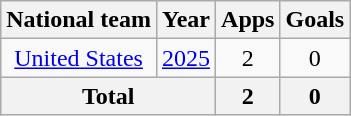<table class="wikitable" style="text-align:center">
<tr>
<th>National team</th>
<th>Year</th>
<th>Apps</th>
<th>Goals</th>
</tr>
<tr>
<td rowspan=1><a href='#'>United States</a></td>
<td><a href='#'>2025</a></td>
<td>2</td>
<td>0</td>
</tr>
<tr>
<th colspan=2>Total</th>
<th>2</th>
<th>0</th>
</tr>
</table>
